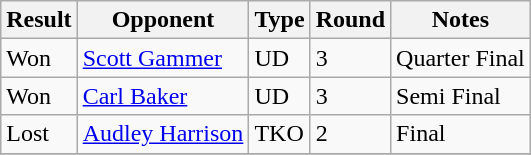<table class="wikitable">
<tr>
<th>Result</th>
<th>Opponent</th>
<th>Type</th>
<th>Round</th>
<th>Notes</th>
</tr>
<tr>
<td>Won</td>
<td><a href='#'>Scott Gammer</a></td>
<td>UD</td>
<td>3</td>
<td>Quarter Final</td>
</tr>
<tr>
<td>Won</td>
<td><a href='#'>Carl Baker</a></td>
<td>UD</td>
<td>3</td>
<td>Semi Final</td>
</tr>
<tr>
<td>Lost</td>
<td><a href='#'>Audley Harrison</a></td>
<td>TKO</td>
<td>2</td>
<td>Final</td>
</tr>
<tr>
</tr>
</table>
